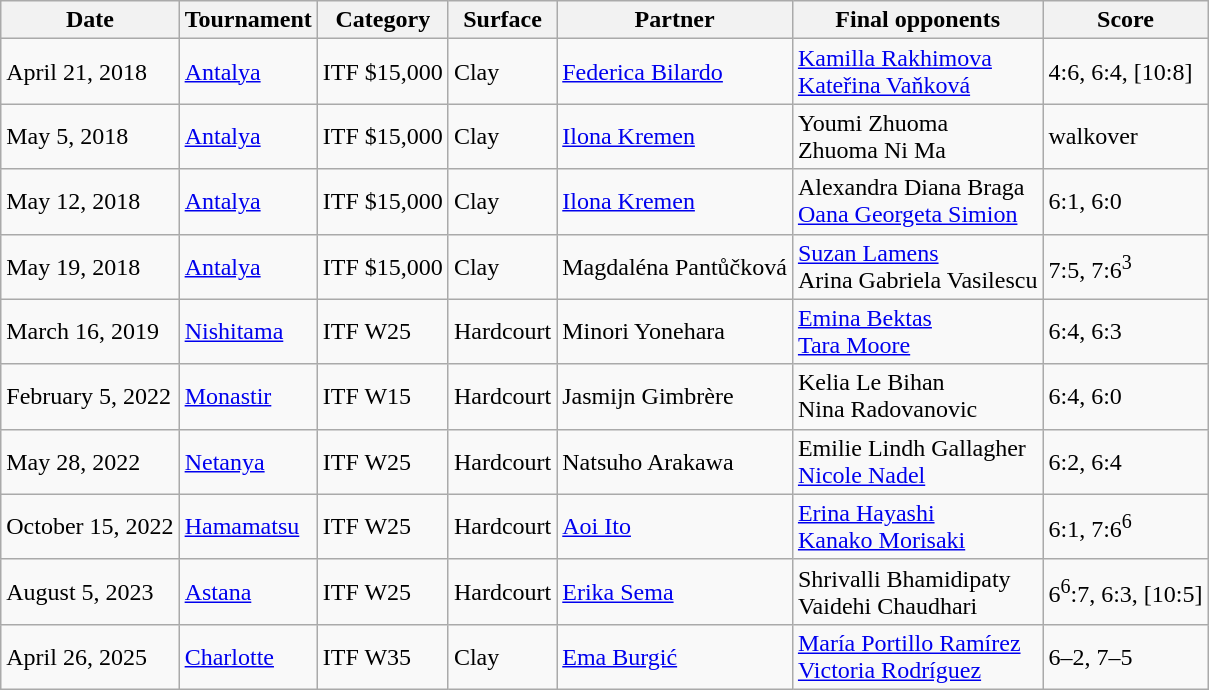<table class="wikitable">
<tr>
<th>Date</th>
<th>Tournament</th>
<th>Category</th>
<th>Surface</th>
<th>Partner</th>
<th>Final opponents</th>
<th>Score</th>
</tr>
<tr>
<td>April 21, 2018</td>
<td> <a href='#'>Antalya</a></td>
<td>ITF $15,000</td>
<td>Clay</td>
<td> <a href='#'>Federica Bilardo</a></td>
<td> <a href='#'>Kamilla Rakhimova</a><br> <a href='#'>Kateřina Vaňková</a></td>
<td>4:6, 6:4, [10:8]</td>
</tr>
<tr>
<td>May 5, 2018</td>
<td> <a href='#'>Antalya</a></td>
<td>ITF $15,000</td>
<td>Clay</td>
<td> <a href='#'>Ilona Kremen</a></td>
<td> Youmi Zhuoma<br> Zhuoma Ni Ma</td>
<td>walkover</td>
</tr>
<tr>
<td>May 12, 2018</td>
<td> <a href='#'>Antalya</a></td>
<td>ITF $15,000</td>
<td>Clay</td>
<td> <a href='#'>Ilona Kremen</a></td>
<td> Alexandra Diana Braga<br> <a href='#'>Oana Georgeta Simion</a></td>
<td>6:1, 6:0</td>
</tr>
<tr>
<td>May 19, 2018</td>
<td> <a href='#'>Antalya</a></td>
<td>ITF $15,000</td>
<td>Clay</td>
<td> Magdaléna Pantůčková</td>
<td> <a href='#'>Suzan Lamens</a><br> Arina Gabriela Vasilescu</td>
<td>7:5, 7:6<sup>3</sup></td>
</tr>
<tr>
<td>March 16, 2019</td>
<td> <a href='#'>Nishitama</a></td>
<td>ITF W25</td>
<td>Hardcourt</td>
<td> Minori Yonehara</td>
<td> <a href='#'>Emina Bektas</a><br> <a href='#'>Tara Moore</a></td>
<td>6:4, 6:3</td>
</tr>
<tr>
<td>February 5, 2022</td>
<td> <a href='#'>Monastir</a></td>
<td>ITF W15</td>
<td>Hardcourt</td>
<td> Jasmijn Gimbrère</td>
<td> Kelia Le Bihan<br> Nina Radovanovic</td>
<td>6:4, 6:0</td>
</tr>
<tr>
<td>May 28, 2022</td>
<td> <a href='#'>Netanya</a></td>
<td>ITF W25</td>
<td>Hardcourt</td>
<td> Natsuho Arakawa</td>
<td> Emilie Lindh Gallagher<br> <a href='#'>Nicole Nadel</a></td>
<td>6:2, 6:4</td>
</tr>
<tr>
<td>October 15, 2022</td>
<td> <a href='#'>Hamamatsu</a></td>
<td>ITF W25</td>
<td>Hardcourt</td>
<td> <a href='#'>Aoi Ito</a></td>
<td> <a href='#'>Erina Hayashi</a><br> <a href='#'>Kanako Morisaki</a></td>
<td>6:1, 7:6<sup>6</sup></td>
</tr>
<tr>
<td>August 5, 2023</td>
<td> <a href='#'>Astana</a></td>
<td>ITF W25</td>
<td>Hardcourt</td>
<td> <a href='#'>Erika Sema</a></td>
<td> Shrivalli Bhamidipaty<br> Vaidehi Chaudhari</td>
<td>6<sup>6</sup>:7, 6:3, [10:5]</td>
</tr>
<tr>
<td>April 26, 2025</td>
<td> <a href='#'>Charlotte</a></td>
<td>ITF W35</td>
<td>Clay</td>
<td> <a href='#'>Ema Burgić</a></td>
<td> <a href='#'>María Portillo Ramírez</a><br> <a href='#'>Victoria Rodríguez</a></td>
<td>6–2, 7–5</td>
</tr>
</table>
